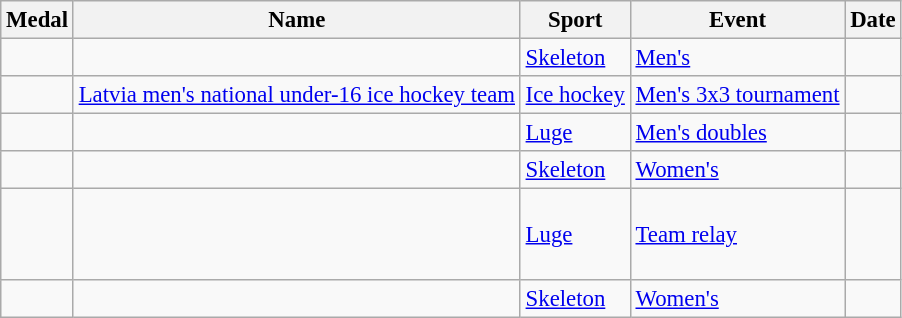<table class="wikitable sortable" style="font-size:95%;">
<tr>
<th>Medal</th>
<th>Name</th>
<th>Sport</th>
<th>Event</th>
<th>Date</th>
</tr>
<tr>
<td></td>
<td></td>
<td><a href='#'>Skeleton</a></td>
<td><a href='#'>Men's</a></td>
<td></td>
</tr>
<tr>
<td></td>
<td><a href='#'>Latvia men's national under-16 ice hockey team</a></td>
<td><a href='#'>Ice hockey</a></td>
<td><a href='#'>Men's 3x3 tournament</a></td>
<td></td>
</tr>
<tr>
<td></td>
<td><br></td>
<td><a href='#'>Luge</a></td>
<td><a href='#'>Men's doubles</a></td>
<td></td>
</tr>
<tr>
<td></td>
<td></td>
<td><a href='#'>Skeleton</a></td>
<td><a href='#'>Women's</a></td>
<td></td>
</tr>
<tr>
<td></td>
<td><br><br><br></td>
<td><a href='#'>Luge</a></td>
<td><a href='#'>Team relay</a></td>
<td></td>
</tr>
<tr>
<td></td>
<td></td>
<td><a href='#'>Skeleton</a></td>
<td><a href='#'>Women's</a></td>
<td></td>
</tr>
</table>
